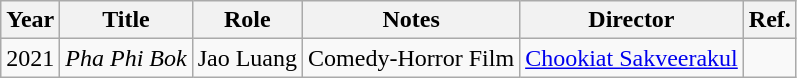<table class="wikitable" style="text-align:center;">
<tr>
<th>Year</th>
<th>Title</th>
<th>Role</th>
<th>Notes</th>
<th>Director</th>
<th>Ref.</th>
</tr>
<tr>
<td>2021</td>
<td><em>Pha Phi Bok</em></td>
<td>Jao Luang</td>
<td>Comedy-Horror Film</td>
<td><a href='#'>Chookiat Sakveerakul</a></td>
<td></td>
</tr>
</table>
